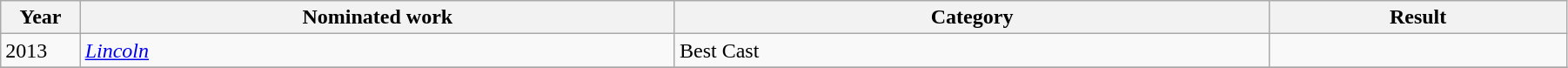<table width="95%" class="wikitable sortable">
<tr>
<th width="2%">Year</th>
<th width="20%">Nominated work</th>
<th width="20%">Category</th>
<th width="10%">Result</th>
</tr>
<tr>
<td>2013</td>
<td><em><a href='#'>Lincoln</a></em></td>
<td>Best Cast</td>
<td></td>
</tr>
<tr>
</tr>
</table>
